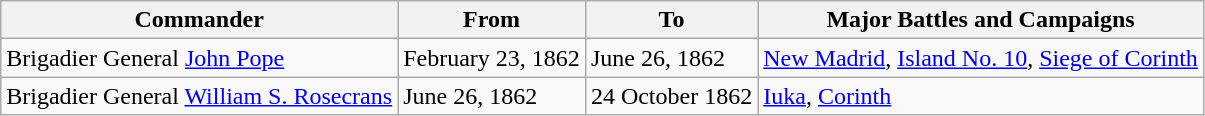<table class=wikitable>
<tr>
<th>Commander</th>
<th>From</th>
<th>To</th>
<th>Major Battles and Campaigns</th>
</tr>
<tr>
<td>Brigadier General <a href='#'>John Pope</a></td>
<td>February 23, 1862</td>
<td>June 26, 1862</td>
<td><a href='#'>New Madrid</a>, <a href='#'>Island No. 10</a>, <a href='#'>Siege of Corinth</a></td>
</tr>
<tr>
<td>Brigadier General <a href='#'>William S. Rosecrans</a></td>
<td>June 26, 1862</td>
<td>24 October 1862</td>
<td><a href='#'>Iuka</a>, <a href='#'>Corinth</a></td>
</tr>
</table>
